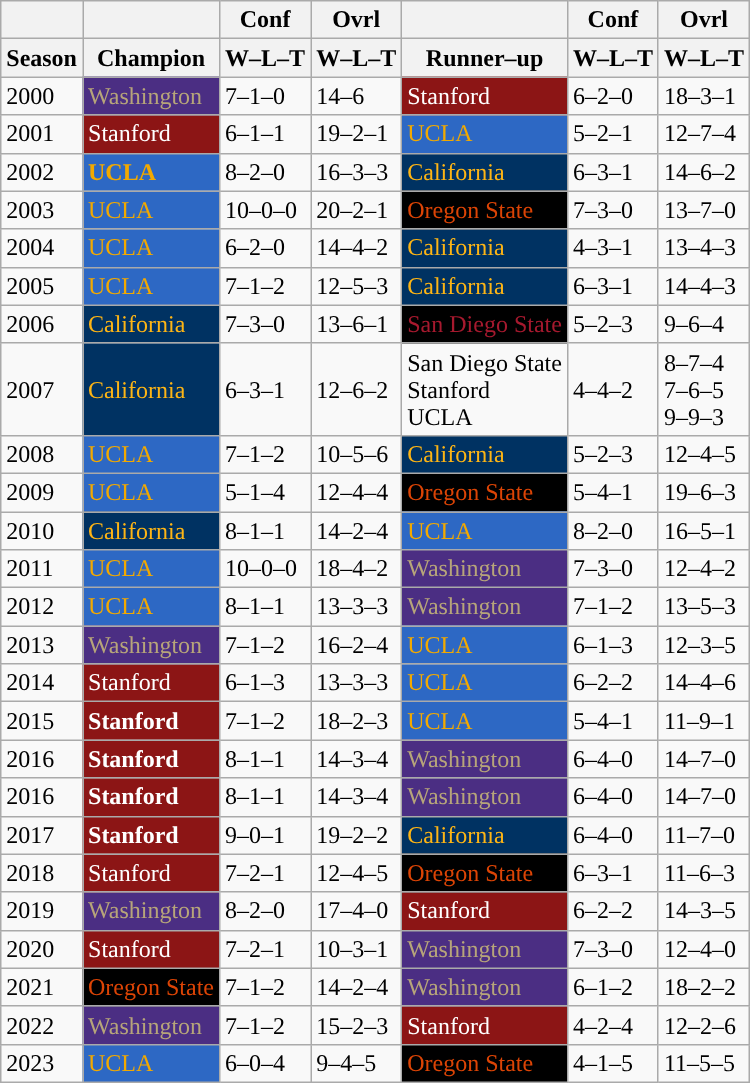<table class="wikitable">
<tr>
<th></th>
<th></th>
<th>Conf</th>
<th>Ovrl</th>
<th></th>
<th>Conf</th>
<th>Ovrl</th>
</tr>
<tr>
<th>Season</th>
<th>Champion</th>
<th>W–L–T</th>
<th>W–L–T</th>
<th>Runner–up</th>
<th>W–L–T</th>
<th>W–L–T</th>
</tr>
<tr>
<td>2000</td>
<td style="background:#4B2E83; color:#B7A57A;">Washington</td>
<td>7–1–0</td>
<td>14–6</td>
<td style="background:#8C1515; color:#FFFFFF;">Stanford</td>
<td>6–2–0</td>
<td>18–3–1</td>
</tr>
<tr>
<td>2001</td>
<td style="background:#8C1515; color:#FFFFFF;">Stanford</td>
<td>6–1–1</td>
<td>19–2–1</td>
<td style="background:#2D68C4; color:#F2A900;">UCLA</td>
<td>5–2–1</td>
<td>12–7–4</td>
</tr>
<tr>
<td>2002</td>
<td style="background:#2D68C4; color:#F2A900;"><strong>UCLA</strong></td>
<td>8–2–0</td>
<td>16–3–3</td>
<td style="background:#003262; color:#FDB515;">California</td>
<td>6–3–1</td>
<td>14–6–2</td>
</tr>
<tr>
<td>2003</td>
<td style="background:#2D68C4; color:#F2A900;">UCLA</td>
<td>10–0–0</td>
<td>20–2–1</td>
<td style="background:#000000; color:#DC4405;">Oregon State</td>
<td>7–3–0</td>
<td>13–7–0</td>
</tr>
<tr>
<td>2004</td>
<td style="background:#2D68C4; color:#F2A900;">UCLA</td>
<td>6–2–0</td>
<td>14–4–2</td>
<td style="background:#003262; color:#FDB515;">California</td>
<td>4–3–1</td>
<td>13–4–3</td>
</tr>
<tr>
<td>2005</td>
<td style="background:#2D68C4; color:#F2A900;">UCLA</td>
<td>7–1–2</td>
<td>12–5–3</td>
<td style="background:#003262; color:#FDB515;">California</td>
<td>6–3–1</td>
<td>14–4–3</td>
</tr>
<tr>
<td>2006</td>
<td style="background:#003262; color:#FDB515;">California</td>
<td>7–3–0</td>
<td>13–6–1</td>
<td style="background:#000000; color:#A6192E;">San Diego State</td>
<td>5–2–3</td>
<td>9–6–4</td>
</tr>
<tr>
<td>2007</td>
<td style="background:#003262; color:#FDB515;">California</td>
<td>6–3–1</td>
<td>12–6–2</td>
<td>San Diego State <br>Stanford <br>UCLA</td>
<td>4–4–2</td>
<td>8–7–4 <br>7–6–5 <br>9–9–3</td>
</tr>
<tr>
<td>2008</td>
<td style="background:#2D68C4; color:#F2A900;">UCLA</td>
<td>7–1–2</td>
<td>10–5–6</td>
<td style="background:#003262; color:#FDB515;">California</td>
<td>5–2–3</td>
<td>12–4–5</td>
</tr>
<tr>
<td>2009</td>
<td style="background:#2D68C4; color:#F2A900;">UCLA</td>
<td>5–1–4</td>
<td>12–4–4</td>
<td style="background:#000000; color:#DC4405;">Oregon State</td>
<td>5–4–1</td>
<td>19–6–3</td>
</tr>
<tr>
<td>2010</td>
<td style="background:#003262; color:#FDB515;">California</td>
<td>8–1–1</td>
<td>14–2–4</td>
<td style="background:#2D68C4; color:#F2A900;">UCLA</td>
<td>8–2–0</td>
<td>16–5–1</td>
</tr>
<tr>
<td>2011</td>
<td style="background:#2D68C4; color:#F2A900;">UCLA</td>
<td>10–0–0</td>
<td>18–4–2</td>
<td style="background:#4B2E83; color:#B7A57A;">Washington</td>
<td>7–3–0</td>
<td>12–4–2</td>
</tr>
<tr>
<td>2012</td>
<td style="background:#2D68C4; color:#F2A900;">UCLA</td>
<td>8–1–1</td>
<td>13–3–3</td>
<td style="background:#4B2E83; color:#B7A57A;">Washington</td>
<td>7–1–2</td>
<td>13–5–3</td>
</tr>
<tr>
<td>2013</td>
<td style="background:#4B2E83; color:#B7A57A;">Washington</td>
<td>7–1–2</td>
<td>16–2–4</td>
<td style="background:#2D68C4; color:#F2A900;">UCLA</td>
<td>6–1–3</td>
<td>12–3–5</td>
</tr>
<tr>
<td>2014</td>
<td style="background:#8C1515; color:#FFFFFF;">Stanford</td>
<td>6–1–3</td>
<td>13–3–3</td>
<td style="background:#2D68C4; color:#F2A900;">UCLA</td>
<td>6–2–2</td>
<td>14–4–6</td>
</tr>
<tr>
<td>2015</td>
<td style="background:#8C1515; color:#FFFFFF;"><strong>Stanford</strong></td>
<td>7–1–2</td>
<td>18–2–3</td>
<td style="background:#2D68C4; color:#F2A900;">UCLA</td>
<td>5–4–1</td>
<td>11–9–1</td>
</tr>
<tr>
<td>2016</td>
<td style="background:#8C1515; color:#FFFFFF;"><strong>Stanford</strong></td>
<td>8–1–1</td>
<td>14–3–4</td>
<td style="background:#4B2E83; color:#B7A57A;">Washington</td>
<td>6–4–0</td>
<td>14–7–0</td>
</tr>
<tr>
<td>2016</td>
<td style="background:#8C1515; color:#FFFFFF;"><strong>Stanford</strong></td>
<td>8–1–1</td>
<td>14–3–4</td>
<td style="background:#4B2E83; color:#B7A57A;">Washington</td>
<td>6–4–0</td>
<td>14–7–0</td>
</tr>
<tr>
<td>2017</td>
<td style="background:#8C1515; color:#FFFFFF;"><strong>Stanford</strong></td>
<td>9–0–1</td>
<td>19–2–2</td>
<td style="background:#003262; color:#FDB515;">California</td>
<td>6–4–0</td>
<td>11–7–0</td>
</tr>
<tr>
<td>2018</td>
<td style="background:#8C1515; color:#FFFFFF;">Stanford</td>
<td>7–2–1</td>
<td>12–4–5</td>
<td style="background:#000000; color:#DC4405;">Oregon State</td>
<td>6–3–1</td>
<td>11–6–3</td>
</tr>
<tr>
<td>2019</td>
<td style="background:#4B2E83; color:#B7A57A;">Washington</td>
<td>8–2–0</td>
<td>17–4–0</td>
<td style="background:#8C1515; color:#FFFFFF;">Stanford</td>
<td>6–2–2</td>
<td>14–3–5</td>
</tr>
<tr>
<td>2020</td>
<td style="background:#8C1515; color:#FFFFFF;">Stanford</td>
<td>7–2–1</td>
<td>10–3–1</td>
<td style="background:#4B2E83; color:#B7A57A;">Washington</td>
<td>7–3–0</td>
<td>12–4–0</td>
</tr>
<tr>
<td>2021</td>
<td style="background:#000000; color:#DC4405;">Oregon State</td>
<td>7–1–2</td>
<td>14–2–4</td>
<td style="background:#4B2E83; color:#B7A57A;">Washington</td>
<td>6–1–2</td>
<td>18–2–2</td>
</tr>
<tr>
<td>2022</td>
<td style="background:#4B2E83; color:#B7A57A;">Washington</td>
<td>7–1–2</td>
<td>15–2–3</td>
<td style="background:#8C1515; color:#FFFFFF;">Stanford</td>
<td>4–2–4</td>
<td>12–2–6</td>
</tr>
<tr>
<td>2023</td>
<td style="background:#2D68C4; color:#F2A900;">UCLA</td>
<td>6–0–4</td>
<td>9–4–5</td>
<td style="background:#000000; color:#DC4405;">Oregon State</td>
<td>4–1–5</td>
<td>11–5–5</td>
</tr>
</table>
